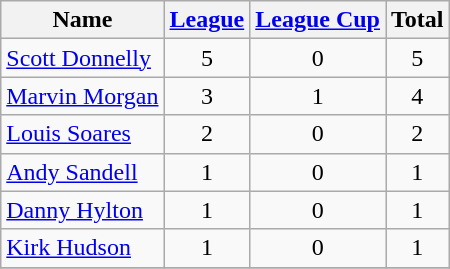<table class="wikitable" style="text-align:center">
<tr>
<th>Name</th>
<th><a href='#'>League</a></th>
<th><a href='#'>League Cup</a></th>
<th>Total</th>
</tr>
<tr>
<td align="left"><a href='#'>Scott Donnelly</a></td>
<td>5</td>
<td>0</td>
<td>5</td>
</tr>
<tr>
<td align="left"><a href='#'>Marvin Morgan</a></td>
<td>3</td>
<td>1</td>
<td>4</td>
</tr>
<tr>
<td align="left"><a href='#'>Louis Soares</a></td>
<td>2</td>
<td>0</td>
<td>2</td>
</tr>
<tr>
<td align="left"><a href='#'>Andy Sandell</a></td>
<td>1</td>
<td>0</td>
<td>1</td>
</tr>
<tr>
<td align="left"><a href='#'>Danny Hylton</a></td>
<td>1</td>
<td>0</td>
<td>1</td>
</tr>
<tr>
<td align="left"><a href='#'>Kirk Hudson</a></td>
<td>1</td>
<td>0</td>
<td>1</td>
</tr>
<tr>
</tr>
</table>
